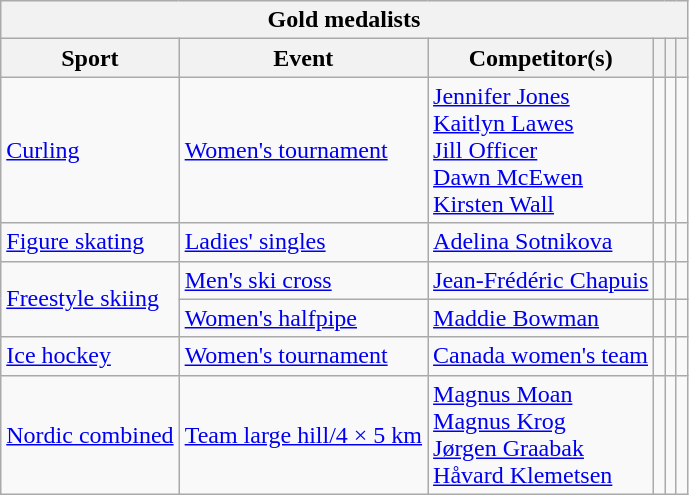<table class="wikitable">
<tr>
<th colspan="6">Gold medalists</th>
</tr>
<tr>
<th>Sport</th>
<th>Event</th>
<th>Competitor(s)</th>
<th></th>
<th></th>
<th></th>
</tr>
<tr>
<td><a href='#'>Curling</a></td>
<td><a href='#'>Women's tournament</a></td>
<td><a href='#'>Jennifer Jones</a><br><a href='#'>Kaitlyn Lawes</a><br><a href='#'>Jill Officer</a><br><a href='#'>Dawn McEwen</a><br><a href='#'>Kirsten Wall</a></td>
<td></td>
<td></td>
<td></td>
</tr>
<tr>
<td><a href='#'>Figure skating</a></td>
<td><a href='#'>Ladies' singles</a></td>
<td><a href='#'>Adelina Sotnikova</a></td>
<td></td>
<td></td>
<td></td>
</tr>
<tr>
<td rowspan=2><a href='#'>Freestyle skiing</a></td>
<td><a href='#'>Men's ski cross</a></td>
<td><a href='#'>Jean-Frédéric Chapuis</a></td>
<td></td>
<td></td>
<td></td>
</tr>
<tr>
<td><a href='#'>Women's halfpipe</a></td>
<td><a href='#'>Maddie Bowman</a></td>
<td></td>
<td></td>
<td></td>
</tr>
<tr>
<td><a href='#'>Ice hockey</a></td>
<td><a href='#'>Women's tournament</a></td>
<td><a href='#'>Canada women's team</a></td>
<td></td>
<td></td>
<td></td>
</tr>
<tr>
<td><a href='#'>Nordic combined</a></td>
<td><a href='#'>Team large hill/4 × 5 km</a></td>
<td><a href='#'>Magnus Moan</a><br><a href='#'>Magnus Krog</a><br><a href='#'>Jørgen Graabak</a><br><a href='#'>Håvard Klemetsen</a></td>
<td></td>
<td></td>
<td></td>
</tr>
</table>
